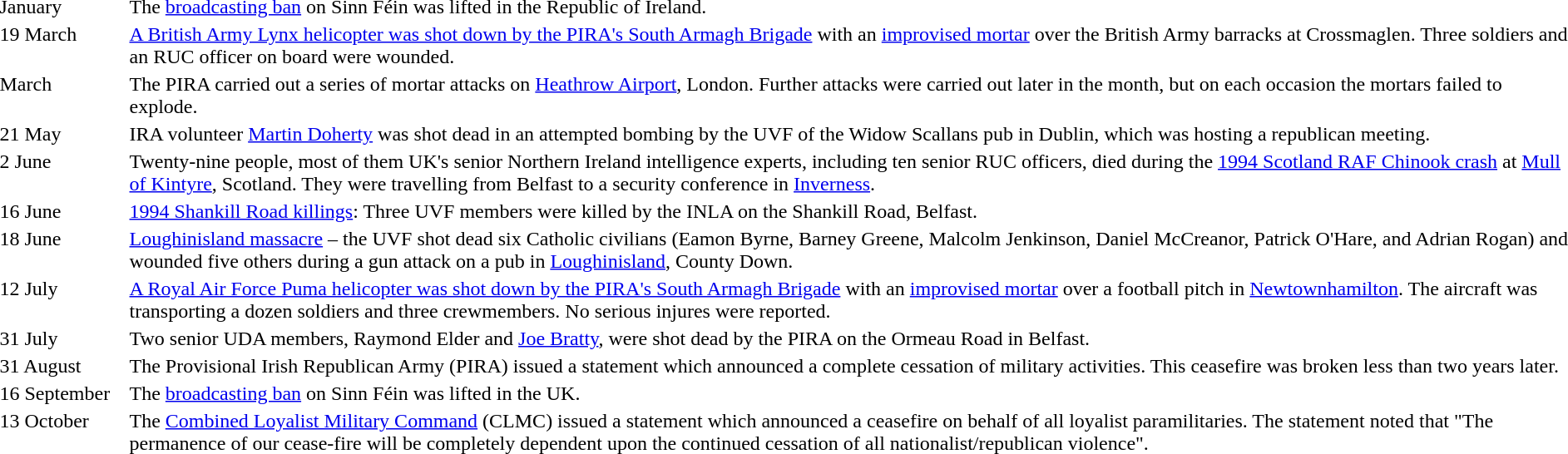<table width=100%>
<tr>
<td style="width:100px; vertical-align:top;">January</td>
<td>The <a href='#'>broadcasting ban</a> on Sinn Féin was lifted in the Republic of Ireland.</td>
</tr>
<tr>
<td valign="top">19 March</td>
<td><a href='#'>A British Army Lynx helicopter was shot down by the PIRA's South Armagh Brigade</a> with an <a href='#'>improvised mortar</a> over the British Army barracks at Crossmaglen. Three soldiers and an RUC officer on board were wounded.</td>
</tr>
<tr>
<td valign="top">March</td>
<td>The PIRA carried out a series of mortar attacks on <a href='#'>Heathrow Airport</a>, London. Further attacks were carried out later in the month, but on each occasion the mortars failed to explode.</td>
</tr>
<tr>
<td valign="top">21 May</td>
<td>IRA volunteer <a href='#'>Martin Doherty</a> was shot dead in an attempted bombing by the UVF of the Widow Scallans pub in Dublin, which was hosting a republican meeting.</td>
</tr>
<tr>
<td valign="top">2 June</td>
<td>Twenty-nine people, most of them UK's senior Northern Ireland intelligence experts, including ten senior RUC officers, died during the <a href='#'>1994 Scotland RAF Chinook crash</a> at <a href='#'>Mull of Kintyre</a>, Scotland. They were travelling from Belfast to a security conference in <a href='#'>Inverness</a>.</td>
</tr>
<tr>
<td valign="top">16 June</td>
<td><a href='#'>1994 Shankill Road killings</a>: Three UVF members were killed by the INLA on the Shankill Road, Belfast.</td>
</tr>
<tr>
<td valign="top">18 June</td>
<td><a href='#'>Loughinisland massacre</a> – the UVF shot dead six Catholic civilians (Eamon Byrne, Barney Greene, Malcolm Jenkinson, Daniel McCreanor, Patrick O'Hare, and Adrian Rogan) and wounded five others during a gun attack on a pub in <a href='#'>Loughinisland</a>, County Down.</td>
</tr>
<tr>
<td valign="top">12 July</td>
<td><a href='#'>A Royal Air Force Puma helicopter was shot down by the PIRA's South Armagh Brigade</a> with an <a href='#'>improvised mortar</a> over a football pitch in <a href='#'>Newtownhamilton</a>. The aircraft was transporting a dozen soldiers and three crewmembers. No serious injures were reported.</td>
</tr>
<tr>
<td valign="top">31 July</td>
<td>Two senior UDA members, Raymond Elder and <a href='#'>Joe Bratty</a>, were shot dead by the PIRA on the Ormeau Road in Belfast.</td>
</tr>
<tr>
<td valign="top">31 August</td>
<td>The Provisional Irish Republican Army (PIRA) issued a statement which announced a complete cessation of military activities. This ceasefire was broken less than two years later.</td>
</tr>
<tr>
<td valign="top">16 September</td>
<td>The <a href='#'>broadcasting ban</a> on Sinn Féin was lifted in the UK.</td>
</tr>
<tr>
<td valign="top">13 October</td>
<td>The <a href='#'>Combined Loyalist Military Command</a> (CLMC) issued a statement which announced a ceasefire on behalf of all loyalist paramilitaries. The statement noted that "The permanence of our cease-fire will be completely dependent upon the continued cessation of all nationalist/republican violence".</td>
</tr>
</table>
